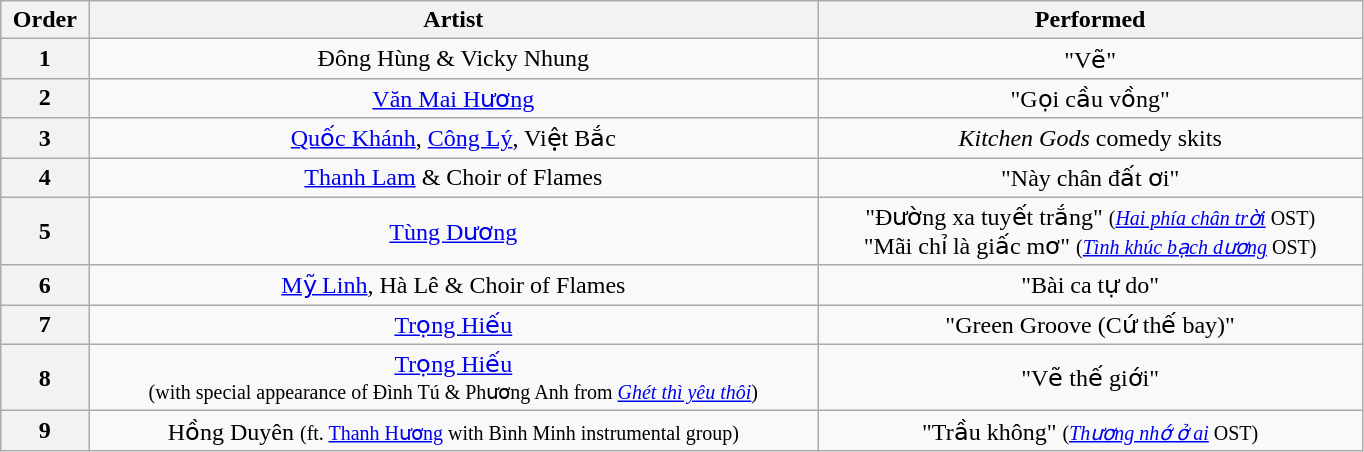<table class="wikitable" style="text-align:center; width:71.9%;">
<tr>
<th>Order</th>
<th>Artist</th>
<th>Performed</th>
</tr>
<tr>
<th>1</th>
<td>Đông Hùng & Vicky Nhung</td>
<td>"Vẽ"</td>
</tr>
<tr>
<th>2</th>
<td><a href='#'>Văn Mai Hương</a></td>
<td>"Gọi cầu vồng"</td>
</tr>
<tr>
<th>3</th>
<td><a href='#'>Quốc Khánh</a>, <a href='#'>Công Lý</a>, Việt Bắc</td>
<td><em>Kitchen Gods</em> comedy skits</td>
</tr>
<tr>
<th>4</th>
<td><a href='#'>Thanh Lam</a> & Choir of Flames</td>
<td>"Này chân đất ơi"</td>
</tr>
<tr>
<th>5</th>
<td><a href='#'>Tùng Dương</a></td>
<td>"Đường xa tuyết trắng" <small>(<em><a href='#'>Hai phía chân trời</a></em> OST)</small> <br>"Mãi chỉ là giấc mơ" <small>(<em><a href='#'>Tình khúc bạch dương</a></em> OST)</small></td>
</tr>
<tr>
<th>6</th>
<td><a href='#'>Mỹ Linh</a>, Hà Lê & Choir of Flames</td>
<td>"Bài ca tự do"</td>
</tr>
<tr>
<th>7</th>
<td><a href='#'>Trọng Hiếu</a></td>
<td>"Green Groove (Cứ thế bay)"</td>
</tr>
<tr>
<th>8</th>
<td><a href='#'>Trọng Hiếu</a> <br><small>(with special appearance of Đình Tú & Phương Anh from <em><a href='#'>Ghét thì yêu thôi</a></em>)</small></td>
<td>"Vẽ thế giới"</td>
</tr>
<tr>
<th>9</th>
<td>Hồng Duyên <small>(ft. <a href='#'>Thanh Hương</a> with Bình Minh instrumental group)</small></td>
<td>"Trầu không" <small>(<em><a href='#'>Thương nhớ ở ai</a></em> OST)</small></td>
</tr>
</table>
